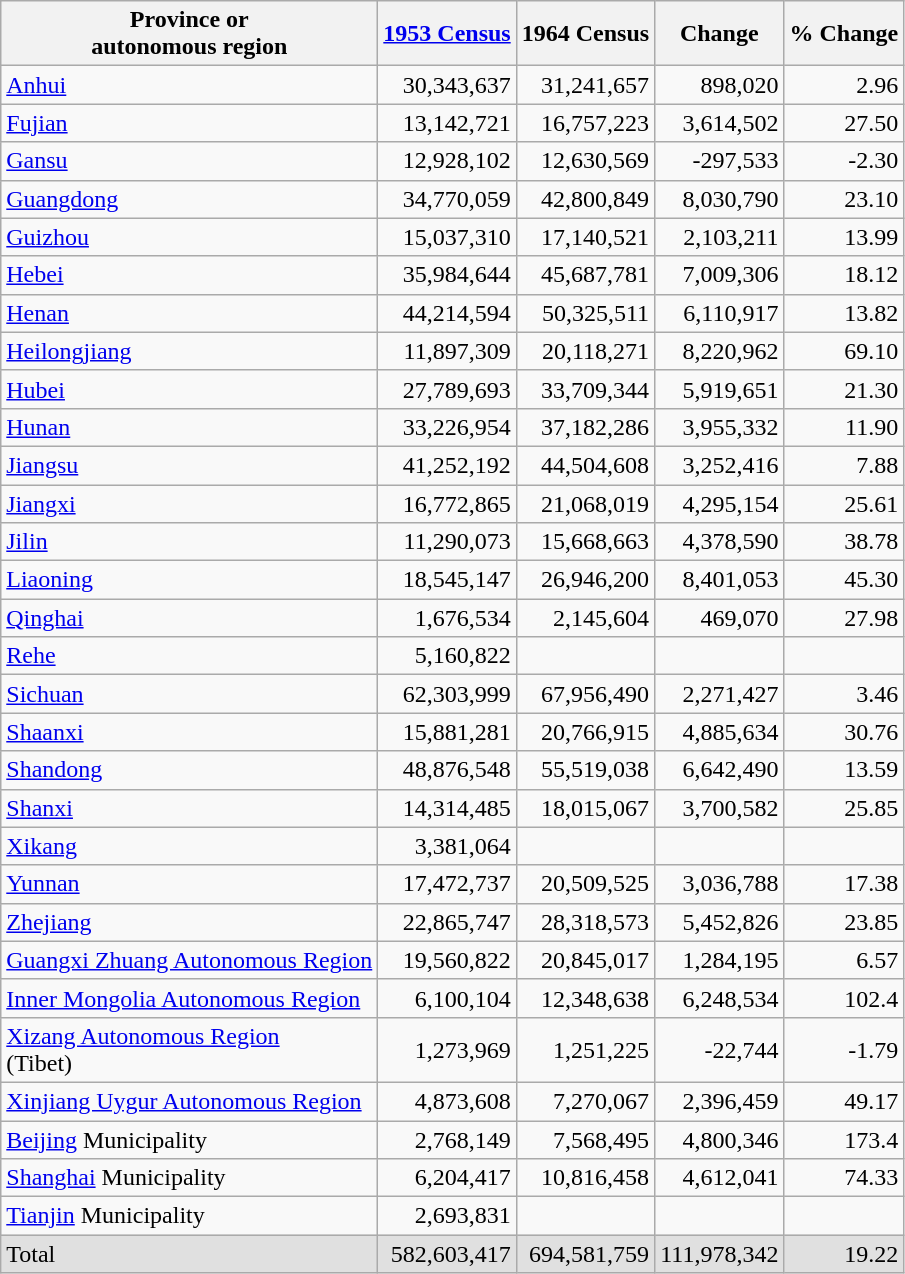<table class="wikitable sortable">
<tr>
<th>Province or<br>autonomous region</th>
<th><a href='#'>1953 Census</a></th>
<th>1964 Census</th>
<th>Change</th>
<th>% Change</th>
</tr>
<tr>
<td align="left"><a href='#'>Anhui</a></td>
<td align="right">30,343,637</td>
<td align="right">31,241,657</td>
<td align="right">898,020</td>
<td align="right">2.96</td>
</tr>
<tr>
<td align="left"><a href='#'>Fujian</a></td>
<td align="right">13,142,721</td>
<td align="right">16,757,223</td>
<td align="right">3,614,502</td>
<td align="right">27.50</td>
</tr>
<tr>
<td align="left"><a href='#'>Gansu</a></td>
<td align="right">12,928,102</td>
<td align="right">12,630,569</td>
<td align="right">-297,533</td>
<td align="right">-2.30</td>
</tr>
<tr>
<td align="left"><a href='#'>Guangdong</a></td>
<td align="right">34,770,059</td>
<td align="right">42,800,849</td>
<td align="right">8,030,790</td>
<td align="right">23.10</td>
</tr>
<tr>
<td align="left"><a href='#'>Guizhou</a></td>
<td align="right">15,037,310</td>
<td align="right">17,140,521</td>
<td align="right">2,103,211</td>
<td align="right">13.99</td>
</tr>
<tr>
<td align="left"><a href='#'>Hebei</a></td>
<td align="right">35,984,644</td>
<td align="right">45,687,781</td>
<td align="right">7,009,306</td>
<td align="right">18.12</td>
</tr>
<tr>
<td align="left"><a href='#'>Henan</a></td>
<td align="right">44,214,594</td>
<td align="right">50,325,511</td>
<td align="right">6,110,917</td>
<td align="right">13.82</td>
</tr>
<tr>
<td align="left"><a href='#'>Heilongjiang</a></td>
<td align="right">11,897,309</td>
<td align="right">20,118,271</td>
<td align="right">8,220,962</td>
<td align="right">69.10</td>
</tr>
<tr>
<td align="left"><a href='#'>Hubei</a></td>
<td align="right">27,789,693</td>
<td align="right">33,709,344</td>
<td align="right">5,919,651</td>
<td align="right">21.30</td>
</tr>
<tr>
<td align="left"><a href='#'>Hunan</a></td>
<td align="right">33,226,954</td>
<td align="right">37,182,286</td>
<td align="right">3,955,332</td>
<td align="right">11.90</td>
</tr>
<tr>
<td align="left"><a href='#'>Jiangsu</a></td>
<td align="right">41,252,192</td>
<td align="right">44,504,608</td>
<td align="right">3,252,416</td>
<td align="right">7.88</td>
</tr>
<tr>
<td align="left"><a href='#'>Jiangxi</a></td>
<td align="right">16,772,865</td>
<td align="right">21,068,019</td>
<td align="right">4,295,154</td>
<td align="right">25.61</td>
</tr>
<tr>
<td align="left"><a href='#'>Jilin</a></td>
<td align="right">11,290,073</td>
<td align="right">15,668,663</td>
<td align="right">4,378,590</td>
<td align="right">38.78</td>
</tr>
<tr>
<td align="left"><a href='#'>Liaoning</a></td>
<td align="right">18,545,147</td>
<td align="right">26,946,200</td>
<td align="right">8,401,053</td>
<td align="right">45.30</td>
</tr>
<tr>
<td align="left"><a href='#'>Qinghai</a></td>
<td align="right">1,676,534</td>
<td align="right">2,145,604</td>
<td align="right">469,070</td>
<td align="right">27.98</td>
</tr>
<tr>
<td align="left"><a href='#'>Rehe</a></td>
<td align="right">5,160,822</td>
<td align="center"> </td>
<td align="center"> </td>
<td align="center"> </td>
</tr>
<tr>
<td align="left"><a href='#'>Sichuan</a></td>
<td align="right">62,303,999</td>
<td align="right">67,956,490</td>
<td align="right">2,271,427</td>
<td align="right">3.46</td>
</tr>
<tr>
<td align="left"><a href='#'>Shaanxi</a></td>
<td align="right">15,881,281</td>
<td align="right">20,766,915</td>
<td align="right">4,885,634</td>
<td align="right">30.76</td>
</tr>
<tr>
<td align="left"><a href='#'>Shandong</a></td>
<td align="right">48,876,548</td>
<td align="right">55,519,038</td>
<td align="right">6,642,490</td>
<td align="right">13.59</td>
</tr>
<tr>
<td align="left"><a href='#'>Shanxi</a></td>
<td align="right">14,314,485</td>
<td align="right">18,015,067</td>
<td align="right">3,700,582</td>
<td align="right">25.85</td>
</tr>
<tr>
<td align="left"><a href='#'>Xikang</a></td>
<td align="right">3,381,064</td>
<td align="center"> </td>
<td align="center"> </td>
<td align="center"> </td>
</tr>
<tr>
<td align="left"><a href='#'>Yunnan</a></td>
<td align="right">17,472,737</td>
<td align="right">20,509,525</td>
<td align="right">3,036,788</td>
<td align="right">17.38</td>
</tr>
<tr>
<td align="left"><a href='#'>Zhejiang</a></td>
<td align="right">22,865,747</td>
<td align="right">28,318,573</td>
<td align="right">5,452,826</td>
<td align="right">23.85</td>
</tr>
<tr>
<td align="left"><a href='#'>Guangxi Zhuang Autonomous Region</a></td>
<td align="right">19,560,822</td>
<td align="right">20,845,017</td>
<td align="right">1,284,195</td>
<td align="right">6.57</td>
</tr>
<tr>
<td align="left"><a href='#'>Inner Mongolia Autonomous Region</a></td>
<td align="right">6,100,104</td>
<td align="right">12,348,638</td>
<td align="right">6,248,534</td>
<td align="right">102.4</td>
</tr>
<tr>
<td align="left"><a href='#'>Xizang Autonomous Region</a><br>(Tibet)</td>
<td align="right">1,273,969</td>
<td align="right">1,251,225</td>
<td align="right">-22,744</td>
<td align="right">-1.79</td>
</tr>
<tr>
<td align="left"><a href='#'>Xinjiang Uygur Autonomous Region</a></td>
<td align="right">4,873,608</td>
<td align="right">7,270,067</td>
<td align="right">2,396,459</td>
<td align="right">49.17</td>
</tr>
<tr>
<td align="left"><a href='#'>Beijing</a> Municipality</td>
<td align="right">2,768,149</td>
<td align="right">7,568,495</td>
<td align="right">4,800,346</td>
<td align="right">173.4</td>
</tr>
<tr>
<td align="left"><a href='#'>Shanghai</a> Municipality</td>
<td align="right">6,204,417</td>
<td align="right">10,816,458</td>
<td align="right">4,612,041</td>
<td align="right">74.33</td>
</tr>
<tr>
<td align="left"><a href='#'>Tianjin</a> Municipality</td>
<td align="right">2,693,831</td>
<td align="center"> </td>
<td align="center"> </td>
<td align="center"> </td>
</tr>
<tr bgcolor="#e0e0e0">
<td align="left">Total</td>
<td align="right">582,603,417</td>
<td align="right">694,581,759</td>
<td align="right">111,978,342</td>
<td align="right">19.22</td>
</tr>
</table>
